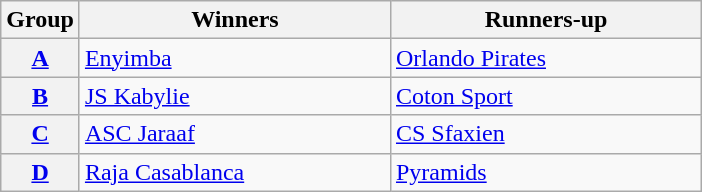<table class="wikitable">
<tr>
<th>Group</th>
<th width=200>Winners</th>
<th width=200>Runners-up</th>
</tr>
<tr>
<th><a href='#'>A</a></th>
<td> <a href='#'>Enyimba</a></td>
<td> <a href='#'>Orlando Pirates</a></td>
</tr>
<tr>
<th><a href='#'>B</a></th>
<td> <a href='#'>JS Kabylie</a></td>
<td> <a href='#'>Coton Sport</a></td>
</tr>
<tr>
<th><a href='#'>C</a></th>
<td> <a href='#'>ASC Jaraaf</a></td>
<td> <a href='#'>CS Sfaxien</a></td>
</tr>
<tr>
<th><a href='#'>D</a></th>
<td> <a href='#'>Raja Casablanca</a></td>
<td> <a href='#'>Pyramids</a></td>
</tr>
</table>
